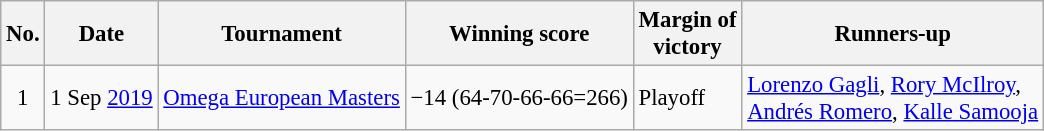<table class="wikitable" style="font-size:95%;">
<tr>
<th>No.</th>
<th>Date</th>
<th>Tournament</th>
<th>Winning score</th>
<th>Margin of<br>victory</th>
<th>Runners-up</th>
</tr>
<tr>
<td align=center>1</td>
<td align=right>1 Sep <a href='#'>2019</a></td>
<td><a href='#'>Omega European Masters</a></td>
<td>−14 (64-70-66-66=266)</td>
<td>Playoff</td>
<td> <a href='#'>Lorenzo Gagli</a>,  <a href='#'>Rory McIlroy</a>,<br> <a href='#'>Andrés Romero</a>,  <a href='#'>Kalle Samooja</a></td>
</tr>
</table>
